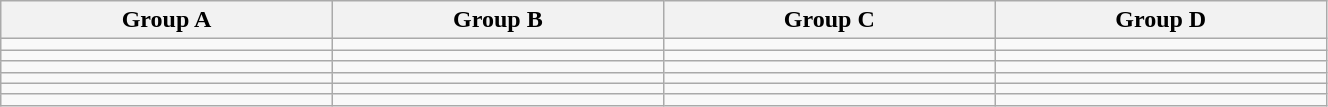<table class="wikitable" width=70%>
<tr>
<th width=25%>Group A</th>
<th width=25%>Group B</th>
<th width=25%>Group C</th>
<th width=25%>Group D</th>
</tr>
<tr align="left">
<td></td>
<td></td>
<td></td>
<td></td>
</tr>
<tr align="left">
<td></td>
<td></td>
<td></td>
<td></td>
</tr>
<tr align="left">
<td></td>
<td></td>
<td></td>
<td></td>
</tr>
<tr align="left">
<td></td>
<td></td>
<td></td>
<td></td>
</tr>
<tr align="left">
<td></td>
<td></td>
<td></td>
<td></td>
</tr>
<tr align="left">
<td></td>
<td></td>
<td></td>
<td></td>
</tr>
</table>
